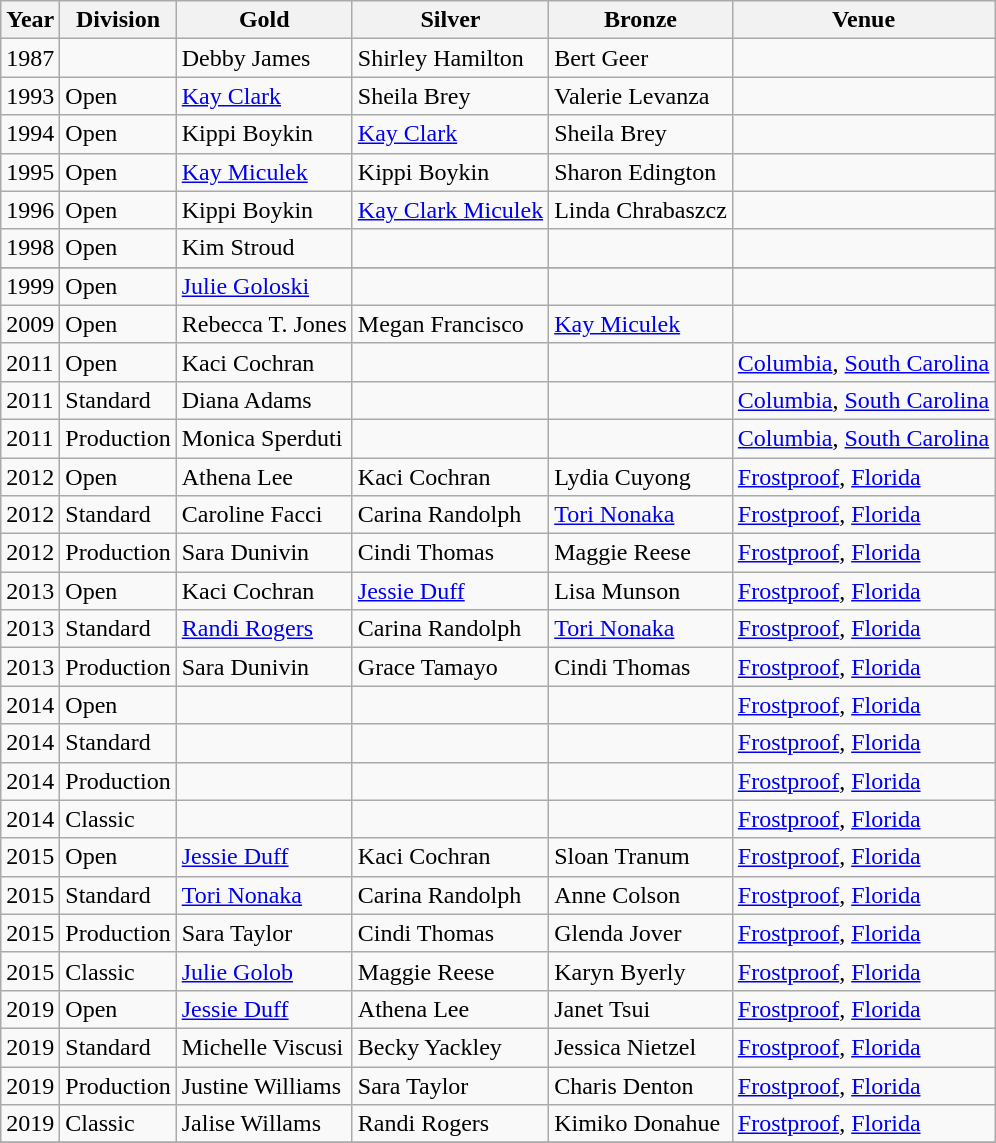<table class="wikitable sortable" style="text-align: left;">
<tr>
<th>Year</th>
<th>Division</th>
<th>Gold</th>
<th>Silver</th>
<th>Bronze</th>
<th>Venue</th>
</tr>
<tr>
<td>1987</td>
<td></td>
<td>Debby James</td>
<td>Shirley Hamilton</td>
<td>Bert Geer</td>
<td></td>
</tr>
<tr>
<td>1993</td>
<td>Open</td>
<td><a href='#'>Kay Clark</a></td>
<td>Sheila Brey</td>
<td>Valerie Levanza</td>
<td></td>
</tr>
<tr>
<td>1994</td>
<td>Open</td>
<td>Kippi Boykin</td>
<td><a href='#'>Kay Clark</a></td>
<td>Sheila Brey</td>
<td></td>
</tr>
<tr>
<td>1995</td>
<td>Open</td>
<td><a href='#'>Kay Miculek</a></td>
<td>Kippi Boykin</td>
<td>Sharon Edington</td>
<td></td>
</tr>
<tr>
<td>1996</td>
<td>Open</td>
<td>Kippi Boykin</td>
<td><a href='#'>Kay Clark Miculek</a></td>
<td>Linda Chrabaszcz</td>
<td></td>
</tr>
<tr>
<td>1998</td>
<td>Open</td>
<td>Kim Stroud</td>
<td></td>
<td></td>
<td></td>
</tr>
<tr>
</tr>
<tr>
<td>1999</td>
<td>Open</td>
<td><a href='#'>Julie Goloski</a></td>
<td></td>
<td></td>
<td></td>
</tr>
<tr>
<td>2009</td>
<td>Open</td>
<td>Rebecca T. Jones</td>
<td>Megan Francisco</td>
<td><a href='#'>Kay Miculek</a></td>
<td></td>
</tr>
<tr>
<td>2011</td>
<td>Open</td>
<td> Kaci Cochran</td>
<td></td>
<td></td>
<td><a href='#'>Columbia</a>, <a href='#'>South Carolina</a></td>
</tr>
<tr>
<td>2011</td>
<td>Standard</td>
<td> Diana Adams</td>
<td></td>
<td></td>
<td><a href='#'>Columbia</a>, <a href='#'>South Carolina</a></td>
</tr>
<tr>
<td>2011</td>
<td>Production</td>
<td> Monica Sperduti</td>
<td></td>
<td></td>
<td><a href='#'>Columbia</a>, <a href='#'>South Carolina</a></td>
</tr>
<tr>
<td>2012</td>
<td>Open</td>
<td>Athena Lee</td>
<td>Kaci Cochran</td>
<td>Lydia Cuyong</td>
<td><a href='#'>Frostproof</a>, <a href='#'>Florida</a></td>
</tr>
<tr>
<td>2012</td>
<td>Standard</td>
<td>Caroline Facci</td>
<td>Carina Randolph</td>
<td><a href='#'>Tori Nonaka</a></td>
<td><a href='#'>Frostproof</a>, <a href='#'>Florida</a></td>
</tr>
<tr>
<td>2012</td>
<td>Production</td>
<td>Sara Dunivin</td>
<td>Cindi Thomas</td>
<td>Maggie Reese</td>
<td><a href='#'>Frostproof</a>, <a href='#'>Florida</a></td>
</tr>
<tr>
<td>2013</td>
<td>Open</td>
<td>Kaci Cochran</td>
<td><a href='#'>Jessie Duff</a></td>
<td>Lisa Munson</td>
<td><a href='#'>Frostproof</a>, <a href='#'>Florida</a></td>
</tr>
<tr>
<td>2013</td>
<td>Standard</td>
<td><a href='#'>Randi Rogers</a></td>
<td>Carina Randolph</td>
<td><a href='#'>Tori Nonaka</a></td>
<td><a href='#'>Frostproof</a>, <a href='#'>Florida</a></td>
</tr>
<tr>
<td>2013</td>
<td>Production</td>
<td>Sara Dunivin</td>
<td>Grace Tamayo</td>
<td>Cindi Thomas</td>
<td><a href='#'>Frostproof</a>, <a href='#'>Florida</a></td>
</tr>
<tr>
<td>2014</td>
<td>Open</td>
<td></td>
<td></td>
<td></td>
<td><a href='#'>Frostproof</a>, <a href='#'>Florida</a></td>
</tr>
<tr>
<td>2014</td>
<td>Standard</td>
<td></td>
<td></td>
<td></td>
<td><a href='#'>Frostproof</a>, <a href='#'>Florida</a></td>
</tr>
<tr>
<td>2014</td>
<td>Production</td>
<td></td>
<td></td>
<td></td>
<td><a href='#'>Frostproof</a>, <a href='#'>Florida</a></td>
</tr>
<tr>
<td>2014</td>
<td>Classic</td>
<td></td>
<td></td>
<td></td>
<td><a href='#'>Frostproof</a>, <a href='#'>Florida</a></td>
</tr>
<tr>
<td>2015</td>
<td>Open</td>
<td><a href='#'>Jessie Duff</a></td>
<td>Kaci Cochran</td>
<td>Sloan Tranum</td>
<td><a href='#'>Frostproof</a>, <a href='#'>Florida</a></td>
</tr>
<tr>
<td>2015</td>
<td>Standard</td>
<td><a href='#'>Tori Nonaka</a></td>
<td>Carina Randolph</td>
<td>Anne Colson</td>
<td><a href='#'>Frostproof</a>, <a href='#'>Florida</a></td>
</tr>
<tr>
<td>2015</td>
<td>Production</td>
<td>Sara Taylor</td>
<td>Cindi Thomas</td>
<td>Glenda Jover</td>
<td><a href='#'>Frostproof</a>, <a href='#'>Florida</a></td>
</tr>
<tr>
<td>2015</td>
<td>Classic</td>
<td><a href='#'>Julie Golob</a></td>
<td>Maggie Reese</td>
<td>Karyn Byerly</td>
<td><a href='#'>Frostproof</a>, <a href='#'>Florida</a></td>
</tr>
<tr>
<td>2019</td>
<td>Open</td>
<td><a href='#'>Jessie Duff</a></td>
<td>Athena Lee</td>
<td>Janet Tsui</td>
<td><a href='#'>Frostproof</a>, <a href='#'>Florida</a></td>
</tr>
<tr>
<td>2019</td>
<td>Standard</td>
<td>Michelle Viscusi</td>
<td>Becky Yackley</td>
<td>Jessica Nietzel</td>
<td><a href='#'>Frostproof</a>, <a href='#'>Florida</a></td>
</tr>
<tr>
<td>2019</td>
<td>Production</td>
<td>Justine Williams</td>
<td>Sara Taylor</td>
<td>Charis Denton</td>
<td><a href='#'>Frostproof</a>, <a href='#'>Florida</a></td>
</tr>
<tr>
<td>2019</td>
<td>Classic</td>
<td>Jalise Willams</td>
<td>Randi Rogers</td>
<td>Kimiko Donahue</td>
<td><a href='#'>Frostproof</a>, <a href='#'>Florida</a></td>
</tr>
<tr>
</tr>
</table>
